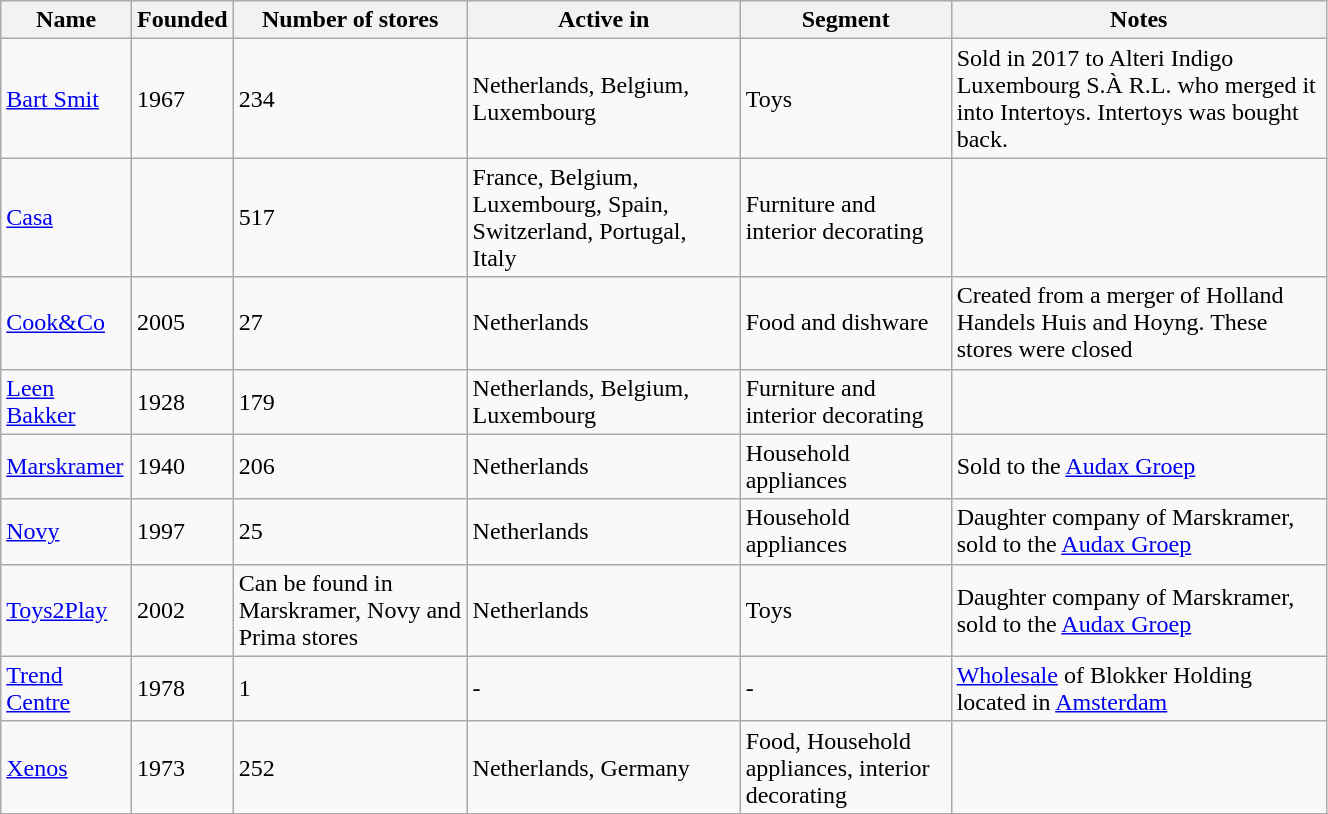<table class="wikitable" style="width: 70%;">
<tr>
<th>Name</th>
<th>Founded</th>
<th>Number of stores</th>
<th>Active in</th>
<th>Segment</th>
<th>Notes</th>
</tr>
<tr>
<td><a href='#'>Bart Smit</a></td>
<td>1967</td>
<td>234</td>
<td>Netherlands, Belgium, Luxembourg</td>
<td>Toys</td>
<td>Sold in 2017 to Alteri Indigo Luxembourg S.À R.L. who merged it into Intertoys. Intertoys was bought back.</td>
</tr>
<tr>
<td><a href='#'>Casa</a></td>
<td></td>
<td>517</td>
<td>France, Belgium, Luxembourg, Spain, Switzerland, Portugal, Italy</td>
<td>Furniture and interior decorating</td>
<td></td>
</tr>
<tr>
<td><a href='#'>Cook&Co</a></td>
<td>2005</td>
<td>27</td>
<td>Netherlands</td>
<td>Food and dishware</td>
<td>Created from a merger of Holland Handels Huis and Hoyng. These stores were closed</td>
</tr>
<tr>
<td><a href='#'>Leen Bakker</a></td>
<td>1928</td>
<td>179</td>
<td>Netherlands, Belgium, Luxembourg</td>
<td>Furniture and interior decorating</td>
<td></td>
</tr>
<tr>
<td><a href='#'>Marskramer</a></td>
<td>1940</td>
<td>206</td>
<td>Netherlands</td>
<td>Household appliances</td>
<td>Sold to the <a href='#'>Audax Groep</a></td>
</tr>
<tr>
<td><a href='#'>Novy</a></td>
<td>1997</td>
<td>25</td>
<td>Netherlands</td>
<td>Household appliances</td>
<td>Daughter company of Marskramer, sold to the <a href='#'>Audax Groep</a></td>
</tr>
<tr>
<td><a href='#'>Toys2Play</a></td>
<td>2002</td>
<td>Can be found in Marskramer, Novy and Prima stores</td>
<td>Netherlands</td>
<td>Toys</td>
<td>Daughter company of Marskramer, sold to the <a href='#'>Audax Groep</a></td>
</tr>
<tr>
<td><a href='#'>Trend Centre</a></td>
<td>1978</td>
<td>1</td>
<td>-</td>
<td>-</td>
<td><a href='#'>Wholesale</a> of Blokker Holding located in <a href='#'>Amsterdam</a></td>
</tr>
<tr>
<td><a href='#'>Xenos</a></td>
<td>1973</td>
<td>252</td>
<td>Netherlands, Germany</td>
<td>Food, Household appliances, interior decorating</td>
<td></td>
</tr>
<tr>
</tr>
</table>
